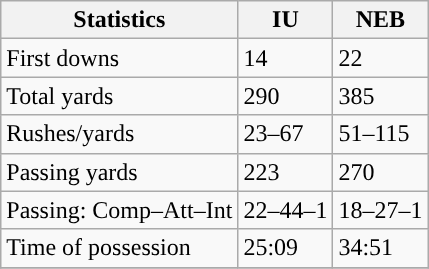<table class="wikitable" style="float: left;">
<tr>
<th>Statistics</th>
<th>IU</th>
<th>NEB</th>
</tr>
<tr>
<td>First downs</td>
<td>14</td>
<td>22</td>
</tr>
<tr>
<td>Total yards</td>
<td>290</td>
<td>385</td>
</tr>
<tr>
<td>Rushes/yards</td>
<td>23–67</td>
<td>51–115</td>
</tr>
<tr>
<td>Passing yards</td>
<td>223</td>
<td>270</td>
</tr>
<tr>
<td>Passing: Comp–Att–Int</td>
<td>22–44–1</td>
<td>18–27–1</td>
</tr>
<tr>
<td>Time of possession</td>
<td>25:09</td>
<td>34:51</td>
</tr>
<tr>
</tr>
</table>
